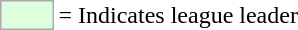<table>
<tr>
<td style="background:#DDFFDD; border:1px solid #aaa; width:2em;"></td>
<td>= Indicates league leader</td>
</tr>
</table>
